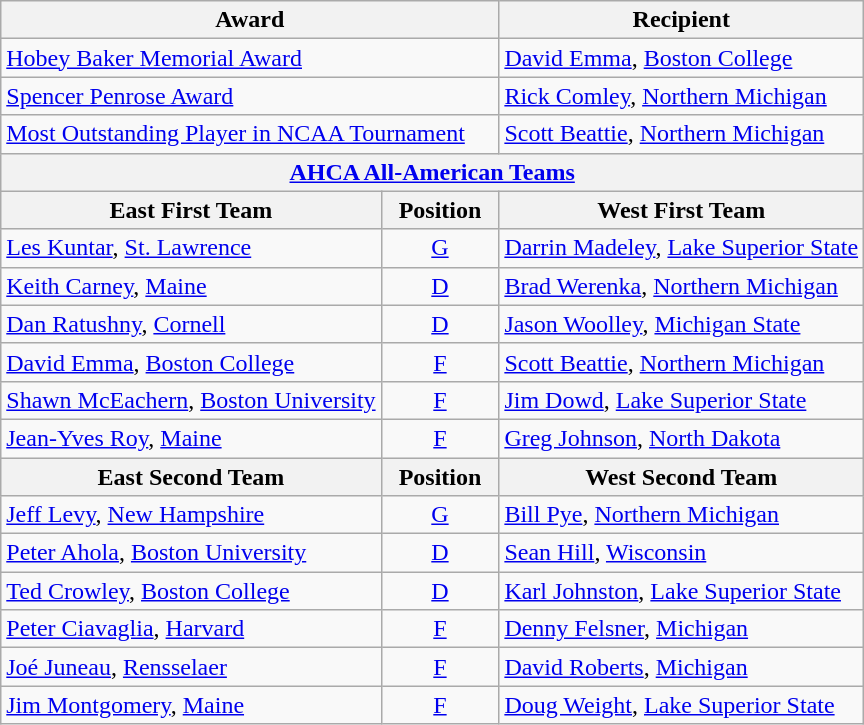<table class="wikitable">
<tr>
<th colspan=2>Award</th>
<th>Recipient</th>
</tr>
<tr>
<td colspan=2><a href='#'>Hobey Baker Memorial Award</a></td>
<td><a href='#'>David Emma</a>, <a href='#'>Boston College</a></td>
</tr>
<tr>
<td colspan=2><a href='#'>Spencer Penrose Award</a></td>
<td><a href='#'>Rick Comley</a>, <a href='#'>Northern Michigan</a></td>
</tr>
<tr>
<td colspan=2><a href='#'>Most Outstanding Player in NCAA Tournament</a></td>
<td><a href='#'>Scott Beattie</a>, <a href='#'>Northern Michigan</a></td>
</tr>
<tr>
<th colspan=3><a href='#'>AHCA All-American Teams</a></th>
</tr>
<tr>
<th>East First Team</th>
<th>  Position  </th>
<th>West First Team</th>
</tr>
<tr>
<td><a href='#'>Les Kuntar</a>, <a href='#'>St. Lawrence</a></td>
<td align=center><a href='#'>G</a></td>
<td><a href='#'>Darrin Madeley</a>, <a href='#'>Lake Superior State</a></td>
</tr>
<tr>
<td><a href='#'>Keith Carney</a>, <a href='#'>Maine</a></td>
<td align=center><a href='#'>D</a></td>
<td><a href='#'>Brad Werenka</a>, <a href='#'>Northern Michigan</a></td>
</tr>
<tr>
<td><a href='#'>Dan Ratushny</a>, <a href='#'>Cornell</a></td>
<td align=center><a href='#'>D</a></td>
<td><a href='#'>Jason Woolley</a>, <a href='#'>Michigan State</a></td>
</tr>
<tr>
<td><a href='#'>David Emma</a>, <a href='#'>Boston College</a></td>
<td align=center><a href='#'>F</a></td>
<td><a href='#'>Scott Beattie</a>, <a href='#'>Northern Michigan</a></td>
</tr>
<tr>
<td><a href='#'>Shawn McEachern</a>, <a href='#'>Boston University</a></td>
<td align=center><a href='#'>F</a></td>
<td><a href='#'>Jim Dowd</a>, <a href='#'>Lake Superior State</a></td>
</tr>
<tr>
<td><a href='#'>Jean-Yves Roy</a>, <a href='#'>Maine</a></td>
<td align=center><a href='#'>F</a></td>
<td><a href='#'>Greg Johnson</a>, <a href='#'>North Dakota</a></td>
</tr>
<tr>
<th>East Second Team</th>
<th>  Position  </th>
<th>West Second Team</th>
</tr>
<tr>
<td><a href='#'>Jeff Levy</a>, <a href='#'>New Hampshire</a></td>
<td align=center><a href='#'>G</a></td>
<td><a href='#'>Bill Pye</a>, <a href='#'>Northern Michigan</a></td>
</tr>
<tr>
<td><a href='#'>Peter Ahola</a>, <a href='#'>Boston University</a></td>
<td align=center><a href='#'>D</a></td>
<td><a href='#'>Sean Hill</a>, <a href='#'>Wisconsin</a></td>
</tr>
<tr>
<td><a href='#'>Ted Crowley</a>, <a href='#'>Boston College</a></td>
<td align=center><a href='#'>D</a></td>
<td><a href='#'>Karl Johnston</a>, <a href='#'>Lake Superior State</a></td>
</tr>
<tr>
<td><a href='#'>Peter Ciavaglia</a>, <a href='#'>Harvard</a></td>
<td align=center><a href='#'>F</a></td>
<td><a href='#'>Denny Felsner</a>, <a href='#'>Michigan</a></td>
</tr>
<tr>
<td><a href='#'>Joé Juneau</a>, <a href='#'>Rensselaer</a></td>
<td align=center><a href='#'>F</a></td>
<td><a href='#'>David Roberts</a>, <a href='#'>Michigan</a></td>
</tr>
<tr>
<td><a href='#'>Jim Montgomery</a>, <a href='#'>Maine</a></td>
<td align=center><a href='#'>F</a></td>
<td><a href='#'>Doug Weight</a>, <a href='#'>Lake Superior State</a></td>
</tr>
</table>
